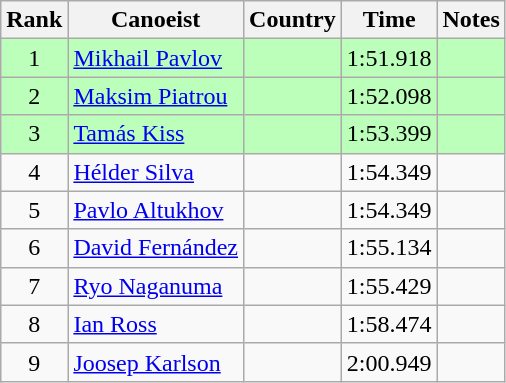<table class="wikitable" style="text-align:center">
<tr>
<th>Rank</th>
<th>Canoeist</th>
<th>Country</th>
<th>Time</th>
<th>Notes</th>
</tr>
<tr bgcolor=bbffbb>
<td>1</td>
<td align="left"><a href='#'>Mikhail Pavlov</a></td>
<td align="left"></td>
<td>1:51.918</td>
<td></td>
</tr>
<tr bgcolor=bbffbb>
<td>2</td>
<td align="left"><a href='#'>Maksim Piatrou</a></td>
<td align="left"></td>
<td>1:52.098</td>
<td></td>
</tr>
<tr bgcolor=bbffbb>
<td>3</td>
<td align="left"><a href='#'>Tamás Kiss</a></td>
<td align="left"></td>
<td>1:53.399</td>
<td></td>
</tr>
<tr>
<td>4</td>
<td align="left"><a href='#'>Hélder Silva</a></td>
<td align="left"></td>
<td>1:54.349</td>
<td></td>
</tr>
<tr>
<td>5</td>
<td align="left"><a href='#'>Pavlo Altukhov</a></td>
<td align="left"></td>
<td>1:54.349</td>
<td></td>
</tr>
<tr>
<td>6</td>
<td align="left"><a href='#'>David Fernández</a></td>
<td align="left"></td>
<td>1:55.134</td>
<td></td>
</tr>
<tr>
<td>7</td>
<td align="left"><a href='#'>Ryo Naganuma</a></td>
<td align="left"></td>
<td>1:55.429</td>
<td></td>
</tr>
<tr>
<td>8</td>
<td align="left"><a href='#'>Ian Ross</a></td>
<td align="left"></td>
<td>1:58.474</td>
<td></td>
</tr>
<tr>
<td>9</td>
<td align="left"><a href='#'>Joosep Karlson</a></td>
<td align="left"></td>
<td>2:00.949</td>
<td></td>
</tr>
</table>
